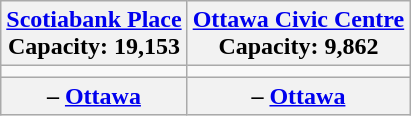<table class="wikitable" style="text-align:center;">
<tr>
<th><a href='#'>Scotiabank Place</a><br>Capacity: 19,153</th>
<th><a href='#'>Ottawa Civic Centre</a><br>Capacity: 9,862</th>
</tr>
<tr>
<td></td>
<td></td>
</tr>
<tr>
<th> – <a href='#'>Ottawa</a></th>
<th> – <a href='#'>Ottawa</a></th>
</tr>
</table>
